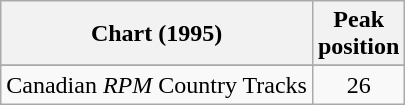<table class="wikitable sortable">
<tr>
<th>Chart (1995)</th>
<th>Peak<br>position</th>
</tr>
<tr>
</tr>
<tr>
<td>Canadian <em>RPM</em> Country Tracks</td>
<td align="center">26</td>
</tr>
</table>
